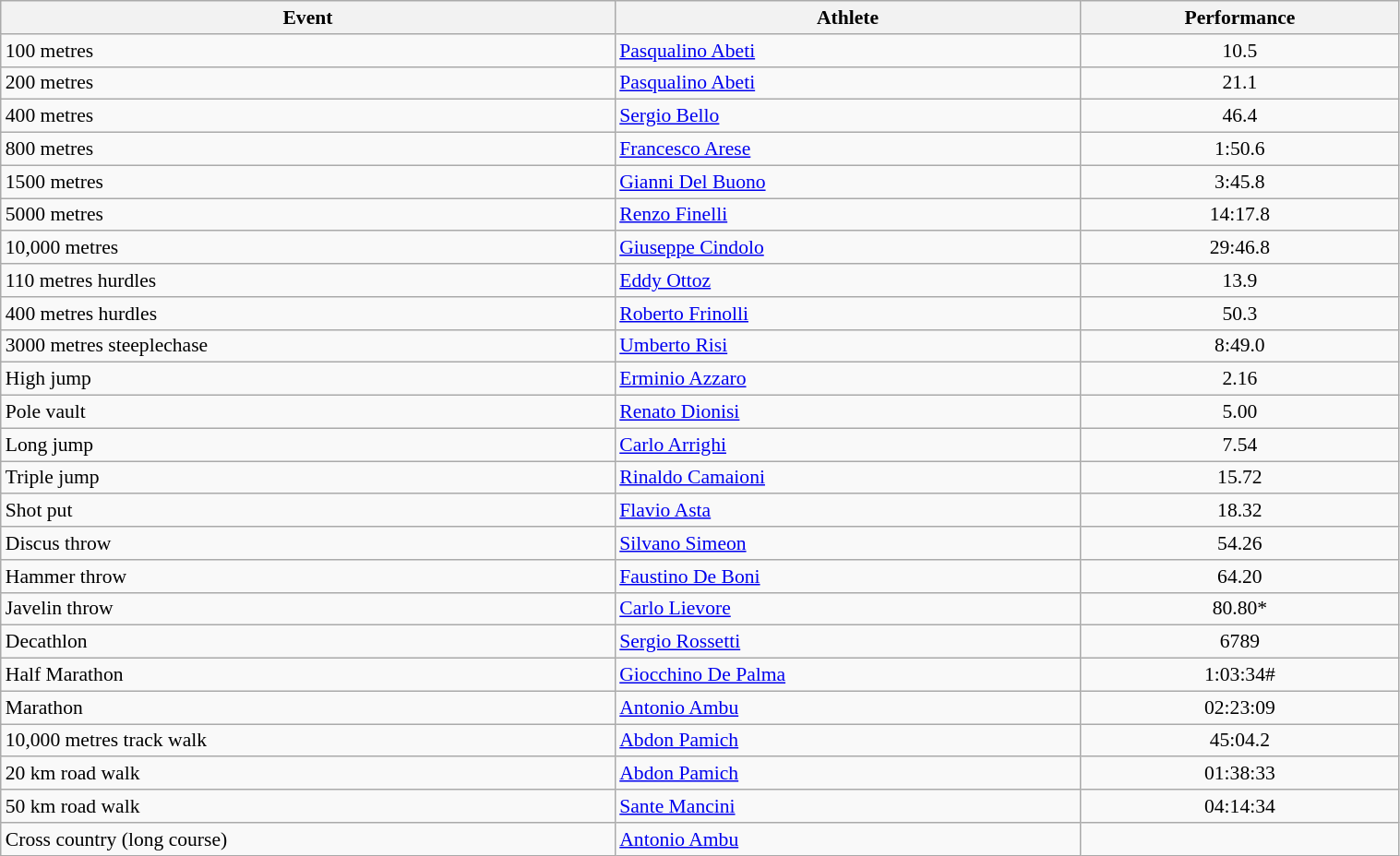<table class="wikitable" width=80% style="font-size:90%; text-align:left;">
<tr>
<th>Event</th>
<th>Athlete</th>
<th>Performance</th>
</tr>
<tr>
<td>100 metres</td>
<td><a href='#'>Pasqualino Abeti</a></td>
<td align=center>10.5</td>
</tr>
<tr>
<td>200 metres</td>
<td><a href='#'>Pasqualino Abeti</a></td>
<td align=center>21.1</td>
</tr>
<tr>
<td>400 metres</td>
<td><a href='#'>Sergio Bello</a></td>
<td align=center>46.4</td>
</tr>
<tr>
<td>800 metres</td>
<td><a href='#'>Francesco Arese</a></td>
<td align=center>1:50.6</td>
</tr>
<tr>
<td>1500 metres</td>
<td><a href='#'>Gianni Del Buono</a></td>
<td align=center>3:45.8</td>
</tr>
<tr>
<td>5000 metres</td>
<td><a href='#'>Renzo Finelli</a></td>
<td align=center>14:17.8</td>
</tr>
<tr>
<td>10,000 metres</td>
<td><a href='#'>Giuseppe Cindolo</a></td>
<td align=center>29:46.8</td>
</tr>
<tr>
<td>110 metres hurdles</td>
<td><a href='#'>Eddy Ottoz</a></td>
<td align=center>13.9</td>
</tr>
<tr>
<td>400 metres hurdles</td>
<td><a href='#'>Roberto Frinolli</a></td>
<td align=center>50.3</td>
</tr>
<tr>
<td>3000 metres steeplechase</td>
<td><a href='#'>Umberto Risi</a></td>
<td align=center>8:49.0</td>
</tr>
<tr>
<td>High jump</td>
<td><a href='#'>Erminio Azzaro</a></td>
<td align=center>2.16</td>
</tr>
<tr>
<td>Pole vault</td>
<td><a href='#'>Renato Dionisi</a></td>
<td align=center>5.00</td>
</tr>
<tr>
<td>Long jump</td>
<td><a href='#'>Carlo Arrighi</a></td>
<td align=center>7.54</td>
</tr>
<tr>
<td>Triple jump</td>
<td><a href='#'>Rinaldo Camaioni</a></td>
<td align=center>15.72</td>
</tr>
<tr>
<td>Shot put</td>
<td><a href='#'>Flavio Asta</a></td>
<td align=center>18.32</td>
</tr>
<tr>
<td>Discus throw</td>
<td><a href='#'>Silvano Simeon</a></td>
<td align=center>54.26</td>
</tr>
<tr>
<td>Hammer throw</td>
<td><a href='#'>Faustino De Boni</a></td>
<td align=center>64.20</td>
</tr>
<tr>
<td>Javelin throw</td>
<td><a href='#'>Carlo Lievore</a></td>
<td align=center>80.80*</td>
</tr>
<tr>
<td>Decathlon</td>
<td><a href='#'>Sergio Rossetti</a></td>
<td align=center>6789</td>
</tr>
<tr>
<td>Half Marathon</td>
<td><a href='#'>Giocchino De Palma</a></td>
<td align=center>1:03:34#</td>
</tr>
<tr>
<td>Marathon</td>
<td><a href='#'>Antonio Ambu</a></td>
<td align=center>02:23:09</td>
</tr>
<tr>
<td>10,000 metres track walk</td>
<td><a href='#'>Abdon Pamich</a></td>
<td align=center>45:04.2</td>
</tr>
<tr>
<td>20 km road walk</td>
<td><a href='#'>Abdon Pamich</a></td>
<td align=center>01:38:33</td>
</tr>
<tr>
<td>50 km road walk</td>
<td><a href='#'>Sante Mancini</a></td>
<td align=center>04:14:34</td>
</tr>
<tr>
<td>Cross country (long course)</td>
<td><a href='#'>Antonio Ambu</a></td>
<td align=center></td>
</tr>
</table>
